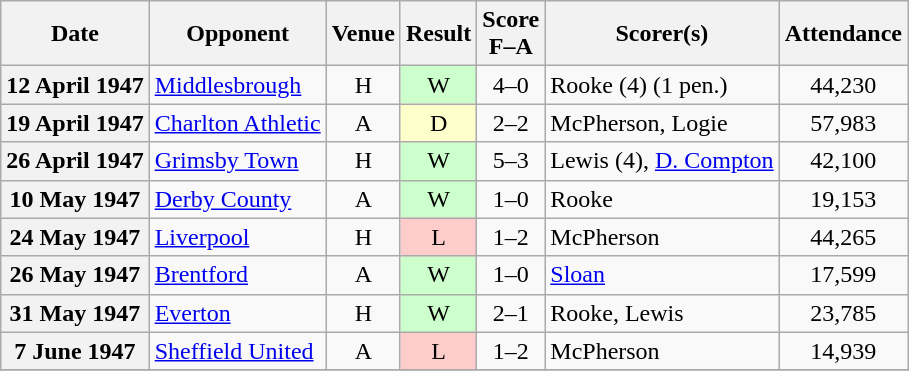<table class="wikitable plainrowheaders" style="text-align:center">
<tr>
<th scope="col">Date</th>
<th scope="col">Opponent</th>
<th scope="col">Venue</th>
<th scope="col">Result</th>
<th scope="col">Score<br>F–A</th>
<th scope="col">Scorer(s)</th>
<th scope="col">Attendance</th>
</tr>
<tr>
<th scope="row" align="left">12 April 1947</th>
<td align="left"><a href='#'>Middlesbrough</a></td>
<td>H</td>
<td style="background:#cfc">W</td>
<td>4–0</td>
<td align="left">Rooke (4) (1 pen.)</td>
<td>44,230</td>
</tr>
<tr>
<th scope="row" align="left">19 April 1947</th>
<td align="left"><a href='#'>Charlton Athletic</a></td>
<td>A</td>
<td style="background:#ffc">D</td>
<td>2–2</td>
<td align="left">McPherson, Logie</td>
<td>57,983</td>
</tr>
<tr>
<th scope="row" align="left">26 April 1947</th>
<td align="left"><a href='#'>Grimsby Town</a></td>
<td>H</td>
<td style="background:#cfc">W</td>
<td>5–3</td>
<td align="left">Lewis (4), <a href='#'>D. Compton</a></td>
<td>42,100</td>
</tr>
<tr>
<th scope="row" align="left">10 May 1947</th>
<td align="left"><a href='#'>Derby County</a></td>
<td>A</td>
<td style="background:#cfc">W</td>
<td>1–0</td>
<td align="left">Rooke</td>
<td>19,153</td>
</tr>
<tr>
<th scope="row" align="left">24 May 1947</th>
<td align="left"><a href='#'>Liverpool</a></td>
<td>H</td>
<td style="background:#fcc">L</td>
<td>1–2</td>
<td align="left">McPherson</td>
<td>44,265</td>
</tr>
<tr>
<th scope="row" align="left">26 May 1947</th>
<td align="left"><a href='#'>Brentford</a></td>
<td>A</td>
<td style="background:#cfc">W</td>
<td>1–0</td>
<td align="left"><a href='#'>Sloan</a></td>
<td>17,599</td>
</tr>
<tr>
<th scope="row" align="left">31 May 1947</th>
<td align="left"><a href='#'>Everton</a></td>
<td>H</td>
<td style="background:#cfc">W</td>
<td>2–1</td>
<td align="left">Rooke, Lewis</td>
<td>23,785</td>
</tr>
<tr>
<th scope="row" align="left">7 June 1947</th>
<td align="left"><a href='#'>Sheffield United</a></td>
<td>A</td>
<td style="background:#fcc">L</td>
<td>1–2</td>
<td align="left">McPherson</td>
<td>14,939</td>
</tr>
<tr>
</tr>
</table>
